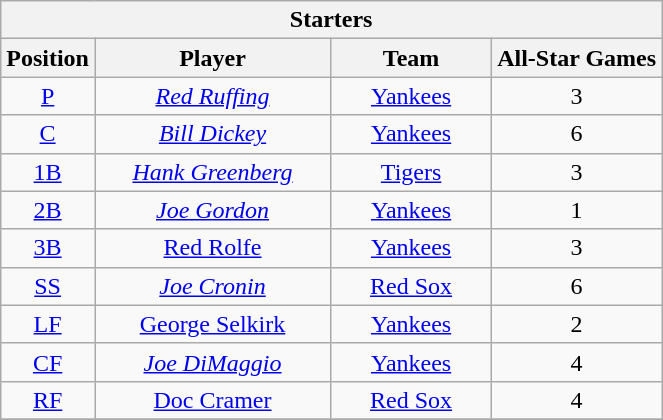<table class="wikitable" style="font-size: 100%; text-align:right;">
<tr>
<th colspan="4">Starters</th>
</tr>
<tr>
<th>Position</th>
<th width="150">Player</th>
<th width="100">Team</th>
<th>All-Star Games</th>
</tr>
<tr>
<td align="center"><a href='#'>P</a></td>
<td align="center"><em><a href='#'>Red Ruffing</a></em></td>
<td align="center"><a href='#'>Yankees</a></td>
<td align="center">3</td>
</tr>
<tr>
<td align="center"><a href='#'>C</a></td>
<td align="center"><em><a href='#'>Bill Dickey</a></em></td>
<td align="center"><a href='#'>Yankees</a></td>
<td align="center">6</td>
</tr>
<tr>
<td align="center"><a href='#'>1B</a></td>
<td align="center"><em><a href='#'>Hank Greenberg</a></em></td>
<td align="center"><a href='#'>Tigers</a></td>
<td align="center">3</td>
</tr>
<tr>
<td align="center"><a href='#'>2B</a></td>
<td align="center"><em><a href='#'>Joe Gordon</a></em></td>
<td align="center"><a href='#'>Yankees</a></td>
<td align="center">1</td>
</tr>
<tr>
<td align="center"><a href='#'>3B</a></td>
<td align="center"><a href='#'>Red Rolfe</a></td>
<td align="center"><a href='#'>Yankees</a></td>
<td align="center">3</td>
</tr>
<tr>
<td align="center"><a href='#'>SS</a></td>
<td align="center"><em><a href='#'>Joe Cronin</a></em></td>
<td align="center"><a href='#'>Red Sox</a></td>
<td align="center">6</td>
</tr>
<tr>
<td align="center"><a href='#'>LF</a></td>
<td align="center"><a href='#'>George Selkirk</a></td>
<td align="center"><a href='#'>Yankees</a></td>
<td align="center">2</td>
</tr>
<tr>
<td align="center"><a href='#'>CF</a></td>
<td align="center"><em><a href='#'>Joe DiMaggio</a></em></td>
<td align="center"><a href='#'>Yankees</a></td>
<td align="center">4</td>
</tr>
<tr>
<td align="center"><a href='#'>RF</a></td>
<td align="center"><a href='#'>Doc Cramer</a></td>
<td align="center"><a href='#'>Red Sox</a></td>
<td align="center">4</td>
</tr>
<tr>
</tr>
</table>
